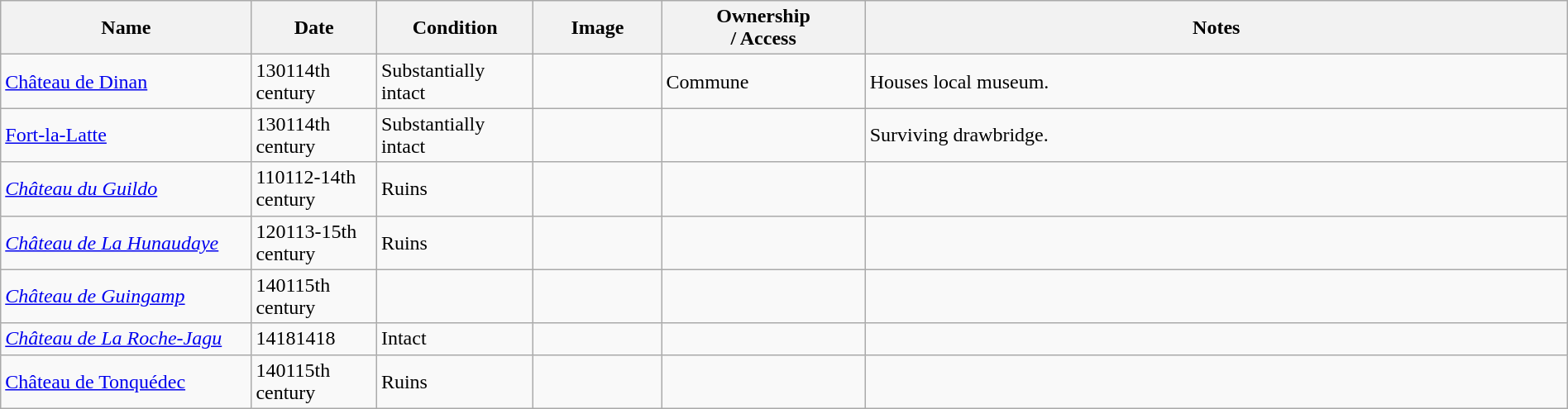<table class="wikitable sortable" width="100%">
<tr>
<th width="16%">Name<br></th>
<th width="8%">Date<br></th>
<th width="10%">Condition<br></th>
<th class="unsortable" width="96px">Image</th>
<th width="13%">Ownership<br>/ Access</th>
<th class="unsortable">Notes</th>
</tr>
<tr>
<td><a href='#'>Château de Dinan</a></td>
<td><span>1301</span>14th century</td>
<td>Substantially intact</td>
<td></td>
<td>Commune</td>
<td>Houses local museum.</td>
</tr>
<tr>
<td><a href='#'>Fort-la-Latte</a></td>
<td><span>1301</span>14th century</td>
<td>Substantially intact</td>
<td></td>
<td></td>
<td>Surviving drawbridge.</td>
</tr>
<tr>
<td><em><a href='#'>Château du Guildo</a></em></td>
<td><span>1101</span>12-14th century</td>
<td>Ruins</td>
<td></td>
<td></td>
<td></td>
</tr>
<tr>
<td><em><a href='#'>Château de La Hunaudaye</a></em></td>
<td><span>1201</span>13-15th century</td>
<td>Ruins</td>
<td></td>
<td></td>
<td></td>
</tr>
<tr>
<td><em><a href='#'>Château de Guingamp</a></em></td>
<td><span>1401</span>15th century</td>
<td></td>
<td></td>
<td></td>
<td></td>
</tr>
<tr>
<td><em><a href='#'>Château de La Roche-Jagu</a></em></td>
<td><span>1418</span>1418</td>
<td>Intact</td>
<td></td>
<td></td>
<td></td>
</tr>
<tr>
<td><a href='#'>Château de Tonquédec</a></td>
<td><span>1401</span>15th century</td>
<td>Ruins</td>
<td></td>
<td></td>
<td></td>
</tr>
</table>
